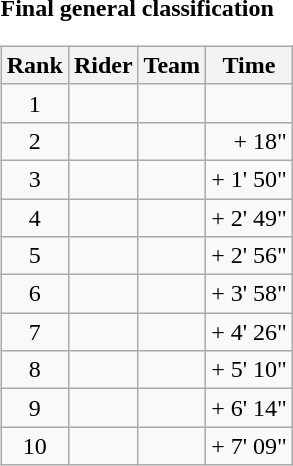<table>
<tr>
<td><strong>Final general classification</strong><br><table class="wikitable">
<tr>
<th scope="col">Rank</th>
<th scope="col">Rider</th>
<th scope="col">Team</th>
<th scope="col">Time</th>
</tr>
<tr>
<td style="text-align:center;">1</td>
<td></td>
<td></td>
<td style="text-align:right;"></td>
</tr>
<tr>
<td style="text-align:center;">2</td>
<td></td>
<td></td>
<td style="text-align:right;">+ 18"</td>
</tr>
<tr>
<td style="text-align:center;">3</td>
<td></td>
<td></td>
<td style="text-align:right;">+ 1' 50"</td>
</tr>
<tr>
<td style="text-align:center;">4</td>
<td></td>
<td></td>
<td style="text-align:right;">+ 2' 49"</td>
</tr>
<tr>
<td style="text-align:center;">5</td>
<td></td>
<td></td>
<td style="text-align:right;">+ 2' 56"</td>
</tr>
<tr>
<td style="text-align:center;">6</td>
<td></td>
<td></td>
<td style="text-align:right;">+ 3' 58"</td>
</tr>
<tr>
<td style="text-align:center;">7</td>
<td></td>
<td></td>
<td style="text-align:right;">+ 4' 26"</td>
</tr>
<tr>
<td style="text-align:center;">8</td>
<td></td>
<td></td>
<td style="text-align:right;">+ 5' 10"</td>
</tr>
<tr>
<td style="text-align:center;">9</td>
<td></td>
<td></td>
<td style="text-align:right;">+ 6' 14"</td>
</tr>
<tr>
<td style="text-align:center;">10</td>
<td></td>
<td></td>
<td style="text-align:right;">+ 7' 09"</td>
</tr>
</table>
</td>
</tr>
</table>
